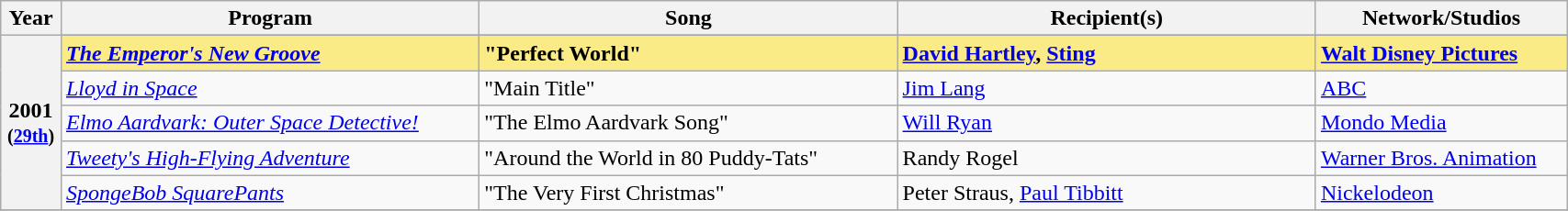<table class="wikitable" style="width:90%;">
<tr>
<th style="width:3%;">Year</th>
<th style="width:25%;">Program</th>
<th style="width:25%;">Song</th>
<th style="width:25%;">Recipient(s)</th>
<th style="width:15%;">Network/Studios</th>
</tr>
<tr>
<th rowspan="6" style="text-align:center;">2001 <br><small>(<a href='#'>29th</a>)</small><br></th>
</tr>
<tr style="background:#FAEB86;">
<td><strong><em><a href='#'>The Emperor's New Groove</a></em></strong></td>
<td><strong>"Perfect World"</strong></td>
<td><strong><a href='#'>David Hartley</a>, <a href='#'>Sting</a></strong></td>
<td><strong><a href='#'>Walt Disney Pictures</a></strong></td>
</tr>
<tr>
<td><em><a href='#'>Lloyd in Space</a></em></td>
<td>"Main Title"</td>
<td><a href='#'>Jim Lang</a></td>
<td><a href='#'>ABC</a></td>
</tr>
<tr>
<td><em><a href='#'>Elmo Aardvark: Outer Space Detective!</a></em></td>
<td>"The Elmo Aardvark Song"</td>
<td><a href='#'>Will Ryan</a></td>
<td><a href='#'>Mondo Media</a></td>
</tr>
<tr>
<td><em><a href='#'>Tweety's High-Flying Adventure</a></em></td>
<td>"Around the World in 80 Puddy-Tats"</td>
<td>Randy Rogel</td>
<td><a href='#'>Warner Bros. Animation</a></td>
</tr>
<tr>
<td><em><a href='#'>SpongeBob SquarePants</a></em></td>
<td>"The Very First Christmas"</td>
<td>Peter Straus, <a href='#'>Paul Tibbitt</a></td>
<td><a href='#'>Nickelodeon</a></td>
</tr>
<tr>
</tr>
</table>
